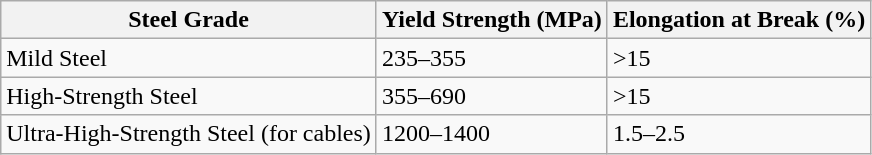<table class="wikitable sortable">
<tr>
<th>Steel Grade</th>
<th>Yield Strength (MPa)</th>
<th>Elongation at Break (%)</th>
</tr>
<tr>
<td>Mild Steel</td>
<td>235–355</td>
<td>>15</td>
</tr>
<tr>
<td>High-Strength Steel</td>
<td>355–690</td>
<td>>15</td>
</tr>
<tr>
<td>Ultra-High-Strength Steel (for cables)</td>
<td>1200–1400</td>
<td>1.5–2.5</td>
</tr>
</table>
